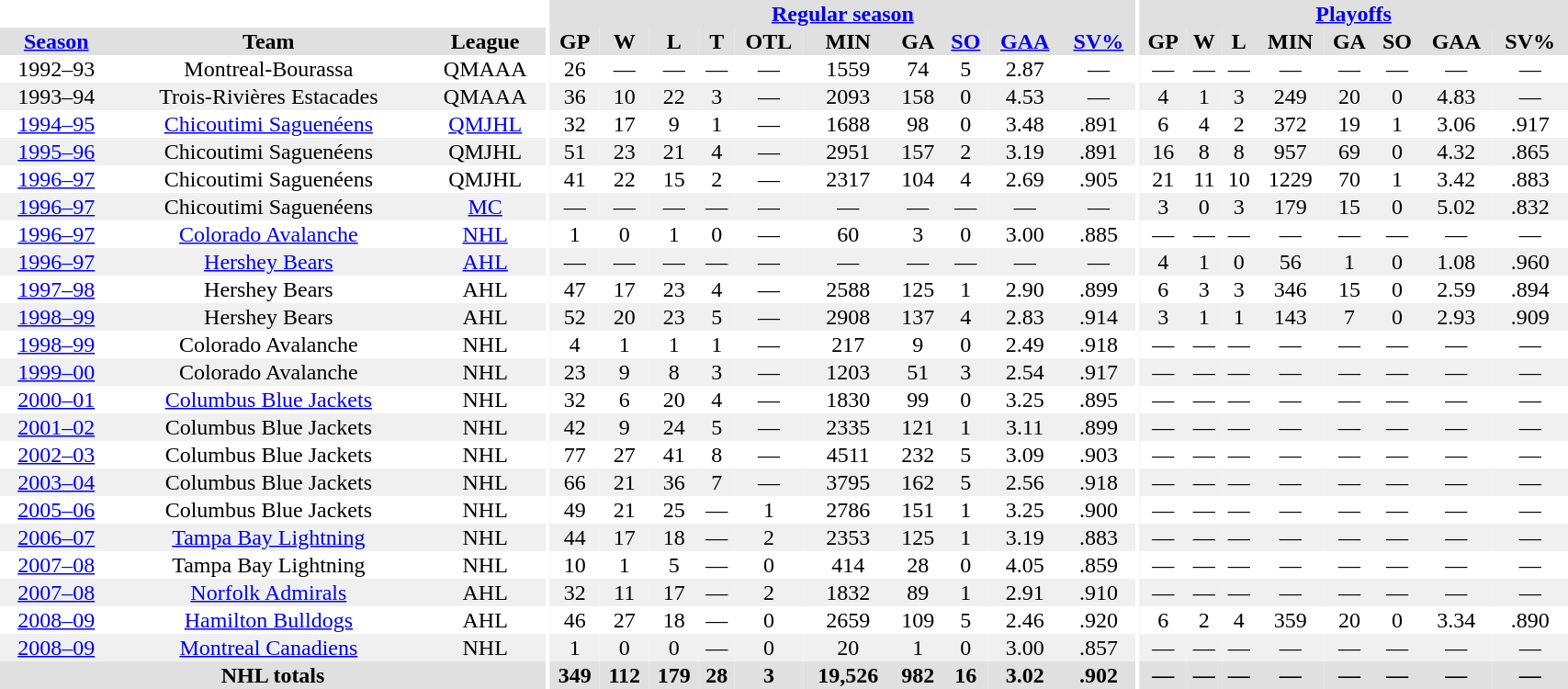<table border="0" cellpadding="1" cellspacing="0" style="width:90%; text-align:center;">
<tr bgcolor="#e0e0e0">
<th colspan="3" bgcolor="#ffffff"></th>
<th rowspan="99" bgcolor="#ffffff"></th>
<th colspan="10" bgcolor="#e0e0e0"><a href='#'>Regular season</a></th>
<th rowspan="99" bgcolor="#ffffff"></th>
<th colspan="8" bgcolor="#e0e0e0"><a href='#'>Playoffs</a></th>
</tr>
<tr bgcolor="#e0e0e0">
<th><a href='#'>Season</a></th>
<th>Team</th>
<th>League</th>
<th>GP</th>
<th>W</th>
<th>L</th>
<th>T</th>
<th>OTL</th>
<th>MIN</th>
<th>GA</th>
<th><a href='#'>SO</a></th>
<th><a href='#'>GAA</a></th>
<th><a href='#'>SV%</a></th>
<th>GP</th>
<th>W</th>
<th>L</th>
<th>MIN</th>
<th>GA</th>
<th>SO</th>
<th>GAA</th>
<th>SV%</th>
</tr>
<tr>
<td>1992–93</td>
<td>Montreal-Bourassa</td>
<td>QMAAA</td>
<td>26</td>
<td>—</td>
<td>—</td>
<td>—</td>
<td>—</td>
<td>1559</td>
<td>74</td>
<td>5</td>
<td>2.87</td>
<td>—</td>
<td>—</td>
<td>—</td>
<td>—</td>
<td>—</td>
<td>—</td>
<td>—</td>
<td>—</td>
<td>—</td>
</tr>
<tr bgcolor="#f0f0f0">
<td>1993–94</td>
<td>Trois-Rivières Estacades</td>
<td>QMAAA</td>
<td>36</td>
<td>10</td>
<td>22</td>
<td>3</td>
<td>—</td>
<td>2093</td>
<td>158</td>
<td>0</td>
<td>4.53</td>
<td>—</td>
<td>4</td>
<td>1</td>
<td>3</td>
<td>249</td>
<td>20</td>
<td>0</td>
<td>4.83</td>
<td>—</td>
</tr>
<tr>
<td><a href='#'>1994–95</a></td>
<td><a href='#'>Chicoutimi Saguenéens</a></td>
<td><a href='#'>QMJHL</a></td>
<td>32</td>
<td>17</td>
<td>9</td>
<td>1</td>
<td>—</td>
<td>1688</td>
<td>98</td>
<td>0</td>
<td>3.48</td>
<td>.891</td>
<td>6</td>
<td>4</td>
<td>2</td>
<td>372</td>
<td>19</td>
<td>1</td>
<td>3.06</td>
<td>.917</td>
</tr>
<tr bgcolor="#f0f0f0">
<td><a href='#'>1995–96</a></td>
<td>Chicoutimi Saguenéens</td>
<td>QMJHL</td>
<td>51</td>
<td>23</td>
<td>21</td>
<td>4</td>
<td>—</td>
<td>2951</td>
<td>157</td>
<td>2</td>
<td>3.19</td>
<td>.891</td>
<td>16</td>
<td>8</td>
<td>8</td>
<td>957</td>
<td>69</td>
<td>0</td>
<td>4.32</td>
<td>.865</td>
</tr>
<tr>
<td><a href='#'>1996–97</a></td>
<td>Chicoutimi Saguenéens</td>
<td>QMJHL</td>
<td>41</td>
<td>22</td>
<td>15</td>
<td>2</td>
<td>—</td>
<td>2317</td>
<td>104</td>
<td>4</td>
<td>2.69</td>
<td>.905</td>
<td>21</td>
<td>11</td>
<td>10</td>
<td>1229</td>
<td>70</td>
<td>1</td>
<td>3.42</td>
<td>.883</td>
</tr>
<tr bgcolor="#f0f0f0">
<td><a href='#'>1996–97</a></td>
<td>Chicoutimi Saguenéens</td>
<td><a href='#'>MC</a></td>
<td>—</td>
<td>—</td>
<td>—</td>
<td>—</td>
<td>—</td>
<td>—</td>
<td>—</td>
<td>—</td>
<td>—</td>
<td>—</td>
<td>3</td>
<td>0</td>
<td>3</td>
<td>179</td>
<td>15</td>
<td>0</td>
<td>5.02</td>
<td>.832</td>
</tr>
<tr>
<td><a href='#'>1996–97</a></td>
<td><a href='#'>Colorado Avalanche</a></td>
<td><a href='#'>NHL</a></td>
<td>1</td>
<td>0</td>
<td>1</td>
<td>0</td>
<td>—</td>
<td>60</td>
<td>3</td>
<td>0</td>
<td>3.00</td>
<td>.885</td>
<td>—</td>
<td>—</td>
<td>—</td>
<td>—</td>
<td>—</td>
<td>—</td>
<td>—</td>
<td>—</td>
</tr>
<tr bgcolor="#f0f0f0">
<td><a href='#'>1996–97</a></td>
<td><a href='#'>Hershey Bears</a></td>
<td><a href='#'>AHL</a></td>
<td>—</td>
<td>—</td>
<td>—</td>
<td>—</td>
<td>—</td>
<td>—</td>
<td>—</td>
<td>—</td>
<td>—</td>
<td>—</td>
<td>4</td>
<td>1</td>
<td>0</td>
<td>56</td>
<td>1</td>
<td>0</td>
<td>1.08</td>
<td>.960</td>
</tr>
<tr>
<td><a href='#'>1997–98</a></td>
<td>Hershey Bears</td>
<td>AHL</td>
<td>47</td>
<td>17</td>
<td>23</td>
<td>4</td>
<td>—</td>
<td>2588</td>
<td>125</td>
<td>1</td>
<td>2.90</td>
<td>.899</td>
<td>6</td>
<td>3</td>
<td>3</td>
<td>346</td>
<td>15</td>
<td>0</td>
<td>2.59</td>
<td>.894</td>
</tr>
<tr bgcolor="#f0f0f0">
<td><a href='#'>1998–99</a></td>
<td>Hershey Bears</td>
<td>AHL</td>
<td>52</td>
<td>20</td>
<td>23</td>
<td>5</td>
<td>—</td>
<td>2908</td>
<td>137</td>
<td>4</td>
<td>2.83</td>
<td>.914</td>
<td>3</td>
<td>1</td>
<td>1</td>
<td>143</td>
<td>7</td>
<td>0</td>
<td>2.93</td>
<td>.909</td>
</tr>
<tr>
<td><a href='#'>1998–99</a></td>
<td>Colorado Avalanche</td>
<td>NHL</td>
<td>4</td>
<td>1</td>
<td>1</td>
<td>1</td>
<td>—</td>
<td>217</td>
<td>9</td>
<td>0</td>
<td>2.49</td>
<td>.918</td>
<td>—</td>
<td>—</td>
<td>—</td>
<td>—</td>
<td>—</td>
<td>—</td>
<td>—</td>
<td>—</td>
</tr>
<tr bgcolor="#f0f0f0">
<td><a href='#'>1999–00</a></td>
<td>Colorado Avalanche</td>
<td>NHL</td>
<td>23</td>
<td>9</td>
<td>8</td>
<td>3</td>
<td>—</td>
<td>1203</td>
<td>51</td>
<td>3</td>
<td>2.54</td>
<td>.917</td>
<td>—</td>
<td>—</td>
<td>—</td>
<td>—</td>
<td>—</td>
<td>—</td>
<td>—</td>
<td>—</td>
</tr>
<tr>
<td><a href='#'>2000–01</a></td>
<td><a href='#'>Columbus Blue Jackets</a></td>
<td>NHL</td>
<td>32</td>
<td>6</td>
<td>20</td>
<td>4</td>
<td>—</td>
<td>1830</td>
<td>99</td>
<td>0</td>
<td>3.25</td>
<td>.895</td>
<td>—</td>
<td>—</td>
<td>—</td>
<td>—</td>
<td>—</td>
<td>—</td>
<td>—</td>
<td>—</td>
</tr>
<tr bgcolor="#f0f0f0">
<td><a href='#'>2001–02</a></td>
<td>Columbus Blue Jackets</td>
<td>NHL</td>
<td>42</td>
<td>9</td>
<td>24</td>
<td>5</td>
<td>—</td>
<td>2335</td>
<td>121</td>
<td>1</td>
<td>3.11</td>
<td>.899</td>
<td>—</td>
<td>—</td>
<td>—</td>
<td>—</td>
<td>—</td>
<td>—</td>
<td>—</td>
<td>—</td>
</tr>
<tr>
<td><a href='#'>2002–03</a></td>
<td>Columbus Blue Jackets</td>
<td>NHL</td>
<td>77</td>
<td>27</td>
<td>41</td>
<td>8</td>
<td>—</td>
<td>4511</td>
<td>232</td>
<td>5</td>
<td>3.09</td>
<td>.903</td>
<td>—</td>
<td>—</td>
<td>—</td>
<td>—</td>
<td>—</td>
<td>—</td>
<td>—</td>
<td>—</td>
</tr>
<tr bgcolor="#f0f0f0">
<td><a href='#'>2003–04</a></td>
<td>Columbus Blue Jackets</td>
<td>NHL</td>
<td>66</td>
<td>21</td>
<td>36</td>
<td>7</td>
<td>—</td>
<td>3795</td>
<td>162</td>
<td>5</td>
<td>2.56</td>
<td>.918</td>
<td>—</td>
<td>—</td>
<td>—</td>
<td>—</td>
<td>—</td>
<td>—</td>
<td>—</td>
<td>—</td>
</tr>
<tr>
<td><a href='#'>2005–06</a></td>
<td>Columbus Blue Jackets</td>
<td>NHL</td>
<td>49</td>
<td>21</td>
<td>25</td>
<td>—</td>
<td>1</td>
<td>2786</td>
<td>151</td>
<td>1</td>
<td>3.25</td>
<td>.900</td>
<td>—</td>
<td>—</td>
<td>—</td>
<td>—</td>
<td>—</td>
<td>—</td>
<td>—</td>
<td>—</td>
</tr>
<tr bgcolor="#f0f0f0">
<td><a href='#'>2006–07</a></td>
<td><a href='#'>Tampa Bay Lightning</a></td>
<td>NHL</td>
<td>44</td>
<td>17</td>
<td>18</td>
<td>—</td>
<td>2</td>
<td>2353</td>
<td>125</td>
<td>1</td>
<td>3.19</td>
<td>.883</td>
<td>—</td>
<td>—</td>
<td>—</td>
<td>—</td>
<td>—</td>
<td>—</td>
<td>—</td>
<td>—</td>
</tr>
<tr>
<td><a href='#'>2007–08</a></td>
<td>Tampa Bay Lightning</td>
<td>NHL</td>
<td>10</td>
<td>1</td>
<td>5</td>
<td>—</td>
<td>0</td>
<td>414</td>
<td>28</td>
<td>0</td>
<td>4.05</td>
<td>.859</td>
<td>—</td>
<td>—</td>
<td>—</td>
<td>—</td>
<td>—</td>
<td>—</td>
<td>—</td>
<td>—</td>
</tr>
<tr bgcolor="#f0f0f0">
<td><a href='#'>2007–08</a></td>
<td><a href='#'>Norfolk Admirals</a></td>
<td>AHL</td>
<td>32</td>
<td>11</td>
<td>17</td>
<td>—</td>
<td>2</td>
<td>1832</td>
<td>89</td>
<td>1</td>
<td>2.91</td>
<td>.910</td>
<td>—</td>
<td>—</td>
<td>—</td>
<td>—</td>
<td>—</td>
<td>—</td>
<td>—</td>
<td>—</td>
</tr>
<tr>
<td><a href='#'>2008–09</a></td>
<td><a href='#'>Hamilton Bulldogs</a></td>
<td>AHL</td>
<td>46</td>
<td>27</td>
<td>18</td>
<td>—</td>
<td>0</td>
<td>2659</td>
<td>109</td>
<td>5</td>
<td>2.46</td>
<td>.920</td>
<td>6</td>
<td>2</td>
<td>4</td>
<td>359</td>
<td>20</td>
<td>0</td>
<td>3.34</td>
<td>.890</td>
</tr>
<tr bgcolor="#f0f0f0">
<td><a href='#'>2008–09</a></td>
<td><a href='#'>Montreal Canadiens</a></td>
<td>NHL</td>
<td>1</td>
<td>0</td>
<td>0</td>
<td>—</td>
<td>0</td>
<td>20</td>
<td>1</td>
<td>0</td>
<td>3.00</td>
<td>.857</td>
<td>—</td>
<td>—</td>
<td>—</td>
<td>—</td>
<td>—</td>
<td>—</td>
<td>—</td>
<td>—</td>
</tr>
<tr bgcolor="#e0e0e0">
<th colspan=3>NHL totals</th>
<th>349</th>
<th>112</th>
<th>179</th>
<th>28</th>
<th>3</th>
<th>19,526</th>
<th>982</th>
<th>16</th>
<th>3.02</th>
<th>.902</th>
<th>—</th>
<th>—</th>
<th>—</th>
<th>—</th>
<th>—</th>
<th>—</th>
<th>—</th>
<th>—</th>
</tr>
</table>
